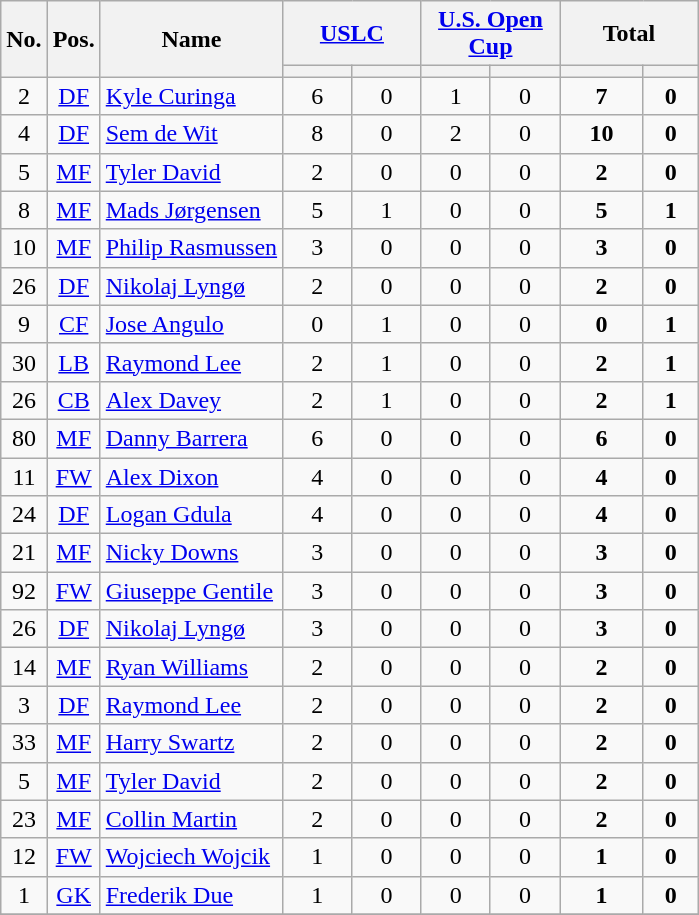<table class="wikitable sortable" style="text-align: center;">
<tr>
<th rowspan=2>No.</th>
<th rowspan=2>Pos.</th>
<th rowspan=2>Name</th>
<th colspan=2 style="width:85px;"><a href='#'>USLC</a></th>
<th colspan=2 style="width:85px;"><a href='#'>U.S. Open Cup</a></th>
<th colspan=2 style="width:85px;"><strong>Total</strong></th>
</tr>
<tr>
<th></th>
<th></th>
<th></th>
<th></th>
<th></th>
<th></th>
</tr>
<tr>
<td>2</td>
<td><a href='#'>DF</a></td>
<td align=left> <a href='#'>Kyle Curinga</a></td>
<td>6</td>
<td>0</td>
<td>1</td>
<td>0</td>
<td><strong>7</strong></td>
<td><strong>0</strong></td>
</tr>
<tr>
<td>4</td>
<td><a href='#'>DF</a></td>
<td align=left> <a href='#'>Sem de Wit</a></td>
<td>8</td>
<td>0</td>
<td>2</td>
<td>0</td>
<td><strong>10</strong></td>
<td><strong>0</strong></td>
</tr>
<tr>
<td>5</td>
<td><a href='#'>MF</a></td>
<td align=left> <a href='#'>Tyler David</a></td>
<td>2</td>
<td>0</td>
<td>0</td>
<td>0</td>
<td><strong>2</strong></td>
<td><strong>0</strong></td>
</tr>
<tr>
<td>8</td>
<td><a href='#'>MF</a></td>
<td align=left> <a href='#'>Mads Jørgensen</a></td>
<td>5</td>
<td>1</td>
<td>0</td>
<td>0</td>
<td><strong>5</strong></td>
<td><strong>1</strong></td>
</tr>
<tr>
<td>10</td>
<td><a href='#'>MF</a></td>
<td align=left> <a href='#'>Philip Rasmussen</a></td>
<td>3</td>
<td>0</td>
<td>0</td>
<td>0</td>
<td><strong>3</strong></td>
<td><strong>0</strong></td>
</tr>
<tr>
<td>26</td>
<td><a href='#'>DF</a></td>
<td align=left> <a href='#'>Nikolaj Lyngø</a></td>
<td>2</td>
<td>0</td>
<td>0</td>
<td>0</td>
<td><strong>2</strong></td>
<td><strong>0</strong></td>
</tr>
<tr>
<td>9</td>
<td><a href='#'>CF</a></td>
<td align=left> <a href='#'>Jose Angulo</a></td>
<td>0</td>
<td>1</td>
<td>0</td>
<td>0</td>
<td><strong>0</strong></td>
<td><strong>1</strong></td>
</tr>
<tr>
<td>30</td>
<td><a href='#'>LB</a></td>
<td align=left> <a href='#'>Raymond Lee</a></td>
<td>2</td>
<td>1</td>
<td>0</td>
<td>0</td>
<td><strong>2</strong></td>
<td><strong>1</strong></td>
</tr>
<tr>
<td>26</td>
<td><a href='#'>CB</a></td>
<td align=left> <a href='#'>Alex Davey</a></td>
<td>2</td>
<td>1</td>
<td>0</td>
<td>0</td>
<td><strong>2</strong></td>
<td><strong>1</strong></td>
</tr>
<tr>
<td>80</td>
<td><a href='#'>MF</a></td>
<td align=left> <a href='#'>Danny Barrera</a></td>
<td>6</td>
<td>0</td>
<td>0</td>
<td>0</td>
<td><strong>6</strong></td>
<td><strong>0</strong></td>
</tr>
<tr>
<td>11</td>
<td><a href='#'>FW</a></td>
<td align=left> <a href='#'>Alex Dixon</a></td>
<td>4</td>
<td>0</td>
<td>0</td>
<td>0</td>
<td><strong>4</strong></td>
<td><strong>0</strong></td>
</tr>
<tr>
<td>24</td>
<td><a href='#'>DF</a></td>
<td align=left> <a href='#'>Logan Gdula</a></td>
<td>4</td>
<td>0</td>
<td>0</td>
<td>0</td>
<td><strong>4</strong></td>
<td><strong>0</strong></td>
</tr>
<tr>
<td>21</td>
<td><a href='#'>MF</a></td>
<td align=left> <a href='#'>Nicky Downs</a></td>
<td>3</td>
<td>0</td>
<td>0</td>
<td>0</td>
<td><strong>3</strong></td>
<td><strong>0</strong></td>
</tr>
<tr>
<td>92</td>
<td><a href='#'>FW</a></td>
<td align=left> <a href='#'>Giuseppe Gentile</a></td>
<td>3</td>
<td>0</td>
<td>0</td>
<td>0</td>
<td><strong>3</strong></td>
<td><strong>0</strong></td>
</tr>
<tr>
<td>26</td>
<td><a href='#'>DF</a></td>
<td align=left> <a href='#'>Nikolaj Lyngø</a></td>
<td>3</td>
<td>0</td>
<td>0</td>
<td>0</td>
<td><strong>3</strong></td>
<td><strong>0</strong></td>
</tr>
<tr>
<td>14</td>
<td><a href='#'>MF</a></td>
<td align=left> <a href='#'>Ryan Williams</a></td>
<td>2</td>
<td>0</td>
<td>0</td>
<td>0</td>
<td><strong>2</strong></td>
<td><strong>0</strong></td>
</tr>
<tr>
<td>3</td>
<td><a href='#'>DF</a></td>
<td align=left> <a href='#'>Raymond Lee</a></td>
<td>2</td>
<td>0</td>
<td>0</td>
<td>0</td>
<td><strong>2</strong></td>
<td><strong>0</strong></td>
</tr>
<tr>
<td>33</td>
<td><a href='#'>MF</a></td>
<td align=left> <a href='#'>Harry Swartz</a></td>
<td>2</td>
<td>0</td>
<td>0</td>
<td>0</td>
<td><strong>2</strong></td>
<td><strong>0</strong></td>
</tr>
<tr>
<td>5</td>
<td><a href='#'>MF</a></td>
<td align=left> <a href='#'>Tyler David</a></td>
<td>2</td>
<td>0</td>
<td>0</td>
<td>0</td>
<td><strong>2</strong></td>
<td><strong>0</strong></td>
</tr>
<tr>
<td>23</td>
<td><a href='#'>MF</a></td>
<td align=left> <a href='#'>Collin Martin</a></td>
<td>2</td>
<td>0</td>
<td>0</td>
<td>0</td>
<td><strong>2</strong></td>
<td><strong>0</strong></td>
</tr>
<tr>
<td>12</td>
<td><a href='#'>FW</a></td>
<td align=left> <a href='#'>Wojciech Wojcik</a></td>
<td>1</td>
<td>0</td>
<td>0</td>
<td>0</td>
<td><strong>1</strong></td>
<td><strong>0</strong></td>
</tr>
<tr>
<td>1</td>
<td><a href='#'>GK</a></td>
<td align=left> <a href='#'>Frederik Due</a></td>
<td>1</td>
<td>0</td>
<td>0</td>
<td>0</td>
<td><strong>1</strong></td>
<td><strong>0</strong></td>
</tr>
<tr>
</tr>
</table>
